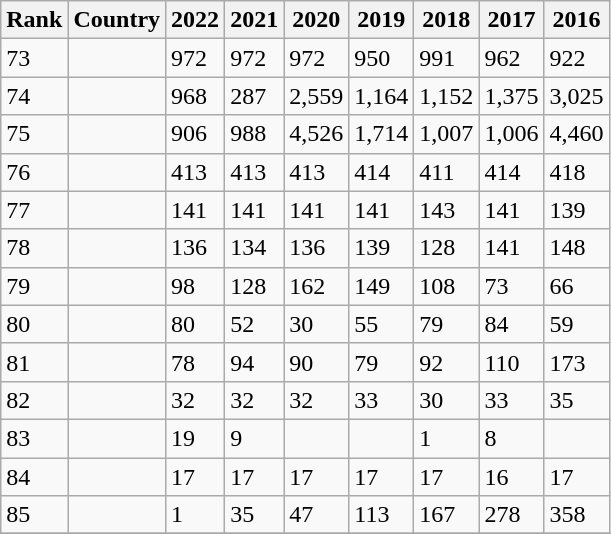<table class="wikitable sortable">
<tr>
<th>Rank</th>
<th>Country</th>
<th>2022</th>
<th>2021</th>
<th>2020</th>
<th>2019</th>
<th>2018</th>
<th>2017</th>
<th>2016</th>
</tr>
<tr>
<td>73</td>
<td></td>
<td align="left">972</td>
<td align="left">972</td>
<td align="left">972</td>
<td align="left">950</td>
<td align="left">991</td>
<td align="left">962</td>
<td align="left">922</td>
</tr>
<tr>
<td>74</td>
<td></td>
<td align="left">968</td>
<td align="left">287</td>
<td align="left">2,559</td>
<td align="left">1,164</td>
<td align="left">1,152</td>
<td align="left">1,375</td>
<td align="left">3,025</td>
</tr>
<tr>
<td>75</td>
<td></td>
<td align="left">906</td>
<td align="left">988</td>
<td align="left">4,526</td>
<td align="left">1,714</td>
<td align="left">1,007</td>
<td align="left">1,006</td>
<td align="left">4,460</td>
</tr>
<tr>
<td>76</td>
<td></td>
<td align="left">413</td>
<td align="left">413</td>
<td align="left">413</td>
<td align="left">414</td>
<td align="left">411</td>
<td align="left">414</td>
<td align="left">418</td>
</tr>
<tr>
<td>77</td>
<td></td>
<td align="left">141</td>
<td align="left">141</td>
<td align="left">141</td>
<td align="left">141</td>
<td align="left">143</td>
<td align="left">141</td>
<td align="left">139</td>
</tr>
<tr>
<td>78</td>
<td></td>
<td align="left">136</td>
<td align="left">134</td>
<td align="left">136</td>
<td align="left">139</td>
<td align="left">128</td>
<td align="left">141</td>
<td align="left">148</td>
</tr>
<tr>
<td>79</td>
<td></td>
<td align="left">98</td>
<td align="left">128</td>
<td align="left">162</td>
<td align="left">149</td>
<td align="left">108</td>
<td align="left">73</td>
<td align="left">66</td>
</tr>
<tr>
<td>80</td>
<td></td>
<td align="left">80</td>
<td align="left">52</td>
<td align="left">30</td>
<td align="left">55</td>
<td align="left">79</td>
<td align="left">84</td>
<td align="left">59</td>
</tr>
<tr>
<td>81</td>
<td></td>
<td align="left">78</td>
<td align="left">94</td>
<td align="left">90</td>
<td align="left">79</td>
<td align="left">92</td>
<td align="left">110</td>
<td align="left">173</td>
</tr>
<tr>
<td>82</td>
<td></td>
<td align="left">32</td>
<td align="left">32</td>
<td align="left">32</td>
<td align="left">33</td>
<td align="left">30</td>
<td align="left">33</td>
<td align="left">35</td>
</tr>
<tr>
<td>83</td>
<td></td>
<td align="left">19</td>
<td align="left">9</td>
<td align="left"></td>
<td align="left"></td>
<td align="left">1</td>
<td align="left">8</td>
<td align="left"></td>
</tr>
<tr>
<td>84</td>
<td><em></em></td>
<td align="left">17</td>
<td align="left">17</td>
<td align="left">17</td>
<td align="left">17</td>
<td align="left">17</td>
<td align="left">16</td>
<td align="left">17</td>
</tr>
<tr>
<td>85</td>
<td></td>
<td align="left">1</td>
<td align="left">35</td>
<td align="left">47</td>
<td align="left">113</td>
<td align="left">167</td>
<td align="left">278</td>
<td align="left">358</td>
</tr>
<tr>
</tr>
</table>
